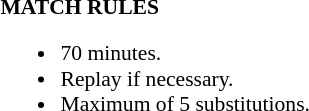<table width=100% style="font-size: 90%">
<tr>
<td width=50% valign=top><br><strong>MATCH RULES</strong><ul><li>70 minutes.</li><li>Replay if necessary.</li><li>Maximum of 5 substitutions.</li></ul></td>
</tr>
</table>
